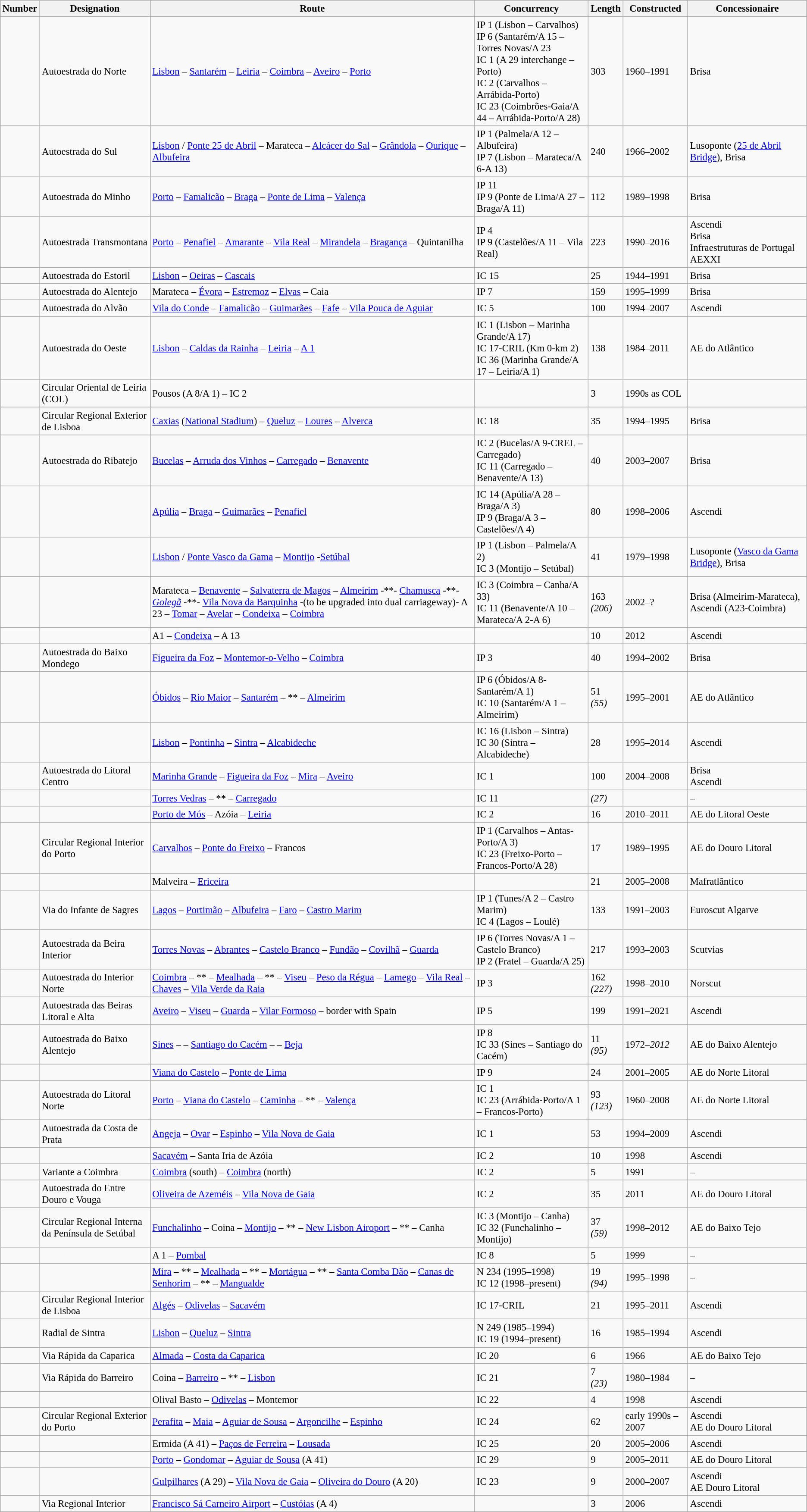<table class="wikitable sortable" style="margin:0.5em; padding:0.5em; font-size:95%;">
<tr>
<th>Number</th>
<th>Designation</th>
<th class=unsortable>Route</th>
<th class=unsortable>Concurrency</th>
<th>Length</th>
<th>Constructed</th>
<th>Concessionaire</th>
</tr>
<tr>
<td></td>
<td>Autoestrada do Norte</td>
<td><a href='#'>Lisbon</a> – <a href='#'>Santarém</a> – <a href='#'>Leiria</a> – <a href='#'>Coimbra</a> – <a href='#'>Aveiro</a> – <a href='#'>Porto</a></td>
<td>IP 1 (Lisbon – Carvalhos)<br>IP 6  (Santarém/A 15 – Torres Novas/A 23<br>IC 1 (A 29 interchange – Porto)<br>IC 2 (Carvalhos – Arrábida-Porto)<br>IC 23 (Coimbrões-Gaia/A 44 – Arrábida-Porto/A 28)</td>
<td>303</td>
<td>1960–1991</td>
<td>Brisa</td>
</tr>
<tr>
<td></td>
<td>Autoestrada do Sul</td>
<td><a href='#'>Lisbon</a> / <a href='#'>Ponte 25 de Abril</a> – Marateca – <a href='#'>Alcácer do Sal</a> – <a href='#'>Grândola</a> – <a href='#'>Ourique</a> – <a href='#'>Albufeira</a></td>
<td>IP 1 (Palmela/A 12 – Albufeira)<br> IP 7 (Lisbon – Marateca/A 6-A 13)</td>
<td>240</td>
<td>1966–2002</td>
<td>Lusoponte (<a href='#'>25 de Abril Bridge</a>), Brisa</td>
</tr>
<tr>
<td></td>
<td>Autoestrada do Minho</td>
<td><a href='#'>Porto</a> – <a href='#'>Famalicão</a> – <a href='#'>Braga</a> – <a href='#'>Ponte de Lima</a> – <a href='#'>Valença</a></td>
<td>IP 11<br>IP 9 (Ponte de Lima/A 27 – Braga/A 11)</td>
<td>112</td>
<td>1989–1998</td>
<td>Brisa</td>
</tr>
<tr>
<td></td>
<td>Autoestrada Transmontana</td>
<td><a href='#'>Porto</a> – <a href='#'>Penafiel</a> – <a href='#'>Amarante</a> – <a href='#'>Vila Real</a> – <a href='#'>Mirandela</a> – <a href='#'>Bragança</a> – Quintanilha</td>
<td>IP 4<br>IP 9 (Castelões/A 11 – Vila Real)</td>
<td>223</td>
<td>1990–2016</td>
<td>Ascendi <br> Brisa <br> Infraestruturas de Portugal <br> AEXXI</td>
</tr>
<tr>
<td></td>
<td>Autoestrada do Estoril</td>
<td><a href='#'>Lisbon</a> – <a href='#'>Oeiras</a> – <a href='#'>Cascais</a></td>
<td>IC 15</td>
<td>25</td>
<td>1944–1991</td>
<td>Brisa</td>
</tr>
<tr>
<td></td>
<td>Autoestrada do Alentejo</td>
<td>Marateca – <a href='#'>Évora</a> – <a href='#'>Estremoz</a> – <a href='#'>Elvas</a> – Caia</td>
<td>IP 7</td>
<td>159</td>
<td>1995–1999</td>
<td>Brisa</td>
</tr>
<tr>
<td></td>
<td>Autoestrada do Alvão</td>
<td><a href='#'>Vila do Conde</a> – <a href='#'>Famalicão</a> – <a href='#'>Guimarães</a> – <a href='#'>Fafe</a> – <a href='#'>Vila Pouca de Aguiar</a></td>
<td>IC 5</td>
<td>100</td>
<td>1994–2007</td>
<td>Ascendi</td>
</tr>
<tr>
<td></td>
<td>Autoestrada do Oeste</td>
<td><a href='#'>Lisbon</a> – <a href='#'>Caldas da Rainha</a> – <a href='#'>Leiria</a> – <a href='#'>A 1</a></td>
<td>IC 1 (Lisbon – Marinha Grande/A 17)<br>IC 17-CRIL (Km 0-km 2)<br>IC 36 (Marinha Grande/A 17 – Leiria/A 1)</td>
<td>138</td>
<td>1984–2011</td>
<td>AE do Atlântico</td>
</tr>
<tr>
<td></td>
<td>Circular Oriental de Leiria (COL)</td>
<td>Pousos (A 8/A 1) – IC 2</td>
<td></td>
<td>3</td>
<td>1990s as COL</td>
<td></td>
</tr>
<tr>
<td></td>
<td>Circular Regional Exterior de Lisboa</td>
<td><a href='#'>Caxias</a> (<a href='#'>National Stadium</a>) – <a href='#'>Queluz</a> – <a href='#'>Loures</a> – <a href='#'>Alverca</a></td>
<td>IC 18</td>
<td>35</td>
<td>1994–1995</td>
<td>Brisa</td>
</tr>
<tr>
<td></td>
<td>Autoestrada do Ribatejo</td>
<td><a href='#'>Bucelas</a> – <a href='#'>Arruda dos Vinhos</a> – <a href='#'>Carregado</a> – <a href='#'>Benavente</a></td>
<td>IC 2 (Bucelas/A 9-CREL – Carregado)<br>IC 11 (Carregado – Benavente/A 13)</td>
<td>40</td>
<td>2003–2007</td>
<td>Brisa</td>
</tr>
<tr>
<td></td>
<td></td>
<td><a href='#'>Apúlia</a> – <a href='#'>Braga</a> – <a href='#'>Guimarães</a> – <a href='#'>Penafiel</a></td>
<td>IC 14 (Apúlia/A 28 – Braga/A 3)<br>IP 9 (Braga/A 3 – Castelões/A 4)</td>
<td>80</td>
<td>1998–2006</td>
<td>Ascendi</td>
</tr>
<tr>
<td></td>
<td></td>
<td><a href='#'>Lisbon</a> / <a href='#'>Ponte Vasco da Gama</a> – <a href='#'>Montijo</a> -<a href='#'>Setúbal</a></td>
<td>IP 1 (Lisbon – Palmela/A 2)<br>IC 3 (Montijo – Setúbal)</td>
<td>41</td>
<td>1979–1998</td>
<td>Lusoponte (<a href='#'>Vasco da Gama Bridge</a>), Brisa</td>
</tr>
<tr>
<td></td>
<td></td>
<td>Marateca – <a href='#'>Benavente</a> – <a href='#'>Salvaterra de Magos</a> – <a href='#'>Almeirim</a> -**- <a href='#'>Chamusca</a> -**- <em><a href='#'>Golegã</a></em> -**- <a href='#'>Vila Nova da Barquinha</a> -(to be upgraded into dual carriageway)- A 23 – <a href='#'>Tomar</a> – <a href='#'>Avelar</a> – <a href='#'>Condeixa</a> – <a href='#'>Coimbra</a></td>
<td>IC 3 (Coimbra – Canha/A 33)<br>IC 11 (Benavente/A 10 – Marateca/A 2-A 6)</td>
<td>163<br><em>(206)</em></td>
<td>2002–?</td>
<td>Brisa (Almeirim-Marateca), Ascendi (A23-Coimbra)</td>
</tr>
<tr>
<td></td>
<td></td>
<td A 1>A1 – <a href='#'>Condeixa</a> – A 13</td>
<td></td>
<td>10</td>
<td>2012</td>
<td>Ascendi</td>
</tr>
<tr>
<td></td>
<td>Autoestrada do Baixo Mondego</td>
<td><a href='#'>Figueira da Foz</a> – <a href='#'>Montemor-o-Velho</a> – <a href='#'>Coimbra</a></td>
<td>IP 3</td>
<td>40</td>
<td>1994–2002</td>
<td>Brisa</td>
</tr>
<tr>
<td></td>
<td></td>
<td><a href='#'>Óbidos</a> – <a href='#'>Rio Maior</a> – <a href='#'>Santarém</a> – ** – <a href='#'>Almeirim</a></td>
<td>IP 6 (Óbidos/A 8-Santarém/A 1)<br>IC 10 (Santarém/A 1 – Almeirim)</td>
<td>51 <br> <em>(55)</em></td>
<td>1995–2001</td>
<td>AE do Atlântico</td>
</tr>
<tr>
<td></td>
<td></td>
<td><a href='#'>Lisbon</a> – <a href='#'>Pontinha</a> – <a href='#'>Sintra</a> – <a href='#'>Alcabideche</a></td>
<td>IC 16 (Lisbon – Sintra)<br>IC 30 (Sintra – Alcabideche)</td>
<td>28</td>
<td>1995–2014</td>
<td>Ascendi</td>
</tr>
<tr>
<td></td>
<td>Autoestrada do Litoral Centro</td>
<td><a href='#'>Marinha Grande</a> – <a href='#'>Figueira da Foz</a> – <a href='#'>Mira</a> – <a href='#'>Aveiro</a></td>
<td>IC 1</td>
<td>100</td>
<td>2004–2008</td>
<td>Brisa <br> Ascendi</td>
</tr>
<tr>
<td></td>
<td></td>
<td><a href='#'>Torres Vedras</a> – ** – <a href='#'>Carregado</a></td>
<td>IC 11</td>
<td><em>(27)</em></td>
<td></td>
<td>–</td>
</tr>
<tr>
<td></td>
<td></td>
<td><a href='#'>Porto de Mós</a> – Azóia – <a href='#'>Leiria</a></td>
<td>IC 2</td>
<td>16</td>
<td>2010–2011</td>
<td>AE do Litoral Oeste</td>
</tr>
<tr>
<td></td>
<td>Circular Regional Interior do Porto</td>
<td><a href='#'>Carvalhos</a> – <a href='#'>Ponte do Freixo</a> – Francos</td>
<td>IP 1 (Carvalhos – Antas-Porto/A 3)<br>IC 23 (Freixo-Porto – Francos-Porto/A 28)</td>
<td>17</td>
<td>1989–1995</td>
<td>AE do Douro Litoral</td>
</tr>
<tr>
<td></td>
<td></td>
<td>Malveira – <a href='#'>Ericeira</a></td>
<td></td>
<td>21</td>
<td>2005–2008</td>
<td>Mafratlântico</td>
</tr>
<tr>
<td></td>
<td>Via do Infante de Sagres</td>
<td><a href='#'>Lagos</a> – <a href='#'>Portimão</a> – <a href='#'>Albufeira</a> – <a href='#'>Faro</a> – <a href='#'>Castro Marim</a></td>
<td>IP 1 (Tunes/A 2 – Castro Marim)<br>IC 4 (Lagos – Loulé)</td>
<td>133</td>
<td>1991–2003</td>
<td>Euroscut Algarve</td>
</tr>
<tr>
<td></td>
<td>Autoestrada da Beira Interior</td>
<td><a href='#'>Torres Novas</a> – <a href='#'>Abrantes</a> – <a href='#'>Castelo Branco</a> – <a href='#'>Fundão</a> – <a href='#'>Covilhã</a> – <a href='#'>Guarda</a></td>
<td>IP 6 (Torres Novas/A 1 – Castelo Branco)<br>IP 2 (Fratel – Guarda/A 25)<br></td>
<td>217</td>
<td>1993–2003</td>
<td>Scutvias</td>
</tr>
<tr>
<td></td>
<td>Autoestrada do Interior Norte</td>
<td><a href='#'>Coimbra</a> – ** – <a href='#'>Mealhada</a> – ** – <a href='#'>Viseu</a> – <a href='#'>Peso da Régua</a> – <a href='#'>Lamego</a> – <a href='#'>Vila Real</a> – <a href='#'>Chaves</a> – <a href='#'>Vila Verde da Raia</a></td>
<td>IP 3</td>
<td>162 <br> <em>(227)</em></td>
<td>1998–2010</td>
<td>Norscut</td>
</tr>
<tr>
<td></td>
<td>Autoestrada das Beiras Litoral e Alta</td>
<td><a href='#'>Aveiro</a> – <a href='#'>Viseu</a> – <a href='#'>Guarda</a> – <a href='#'>Vilar Formoso</a> – border with Spain</td>
<td>IP 5</td>
<td>199</td>
<td>1991–2021</td>
<td>Ascendi</td>
</tr>
<tr>
<td></td>
<td>Autoestrada do Baixo Alentejo</td>
<td><a href='#'>Sines</a> –  – <a href='#'>Santiago do Cacém</a> –  – <a href='#'>Beja</a></td>
<td>IP 8<br>IC 33 (Sines – Santiago do Cacém)</td>
<td>11 <br> <em>(95)</em></td>
<td>1972–<em>2012</em></td>
<td>AE do Baixo Alentejo</td>
</tr>
<tr>
<td></td>
<td></td>
<td><a href='#'>Viana do Castelo</a> – <a href='#'>Ponte de Lima</a></td>
<td>IP 9</td>
<td>24</td>
<td>2001–2005</td>
<td>AE do Norte Litoral</td>
</tr>
<tr>
<td></td>
<td>Autoestrada do Litoral Norte</td>
<td><a href='#'>Porto</a> – <a href='#'>Viana do Castelo</a> – <a href='#'>Caminha</a> – ** – <a href='#'>Valença</a></td>
<td>IC 1<br>IC 23 (Arrábida-Porto/A 1 – Francos-Porto)</td>
<td>93 <br> <em>(123)</em></td>
<td>1960–2008</td>
<td>AE do Norte Litoral</td>
</tr>
<tr>
<td></td>
<td>Autoestrada da Costa de Prata</td>
<td><a href='#'>Angeja</a> – <a href='#'>Ovar</a> – <a href='#'>Espinho</a> – <a href='#'>Vila Nova de Gaia</a></td>
<td>IC 1</td>
<td>53</td>
<td>1994–2009</td>
<td>Ascendi</td>
</tr>
<tr>
<td></td>
<td></td>
<td><a href='#'>Sacavém</a> – Santa Iria de Azóia</td>
<td>IC 2</td>
<td>10</td>
<td>1998</td>
<td>Ascendi</td>
</tr>
<tr>
<td></td>
<td>Variante a Coimbra</td>
<td><a href='#'>Coimbra</a> (south) – <a href='#'>Coimbra</a> (north)</td>
<td>IC 2</td>
<td>5</td>
<td>1991</td>
<td>–</td>
</tr>
<tr>
<td></td>
<td>Autoestrada do Entre Douro e Vouga</td>
<td><a href='#'>Oliveira de Azeméis</a> – <a href='#'>Vila Nova de Gaia</a></td>
<td>IC 2</td>
<td>35</td>
<td>2011</td>
<td>AE do Douro Litoral</td>
</tr>
<tr>
<td></td>
<td>Circular Regional Interna da Península de Setúbal</td>
<td><a href='#'>Funchalinho</a> – Coina – <a href='#'>Montijo</a> – ** – <a href='#'>New Lisbon Airoport</a> – ** – Canha</td>
<td>IC 3 (Montijo – Canha)<br>IC 32 (Funchalinho – Montijo)</td>
<td>37 <br> <em>(59)</em></td>
<td>1998–2012</td>
<td>AE do Baixo Tejo</td>
</tr>
<tr>
<td></td>
<td></td>
<td>A 1 – <a href='#'>Pombal</a></td>
<td>IC 8</td>
<td>5</td>
<td>1999</td>
<td>–</td>
</tr>
<tr>
<td></td>
<td></td>
<td><a href='#'>Mira</a> – ** – <a href='#'>Mealhada</a> – ** – <a href='#'>Mortágua</a> – ** – <a href='#'>Santa Comba Dão</a> – <a href='#'>Canas de Senhorim</a> – ** – <a href='#'>Mangualde</a></td>
<td>N 234 (1995–1998) <br>IC 12 (1998–present)</td>
<td>19 <br> <em>(94)</em></td>
<td>1995–1998</td>
<td>–</td>
</tr>
<tr>
<td></td>
<td>Circular Regional Interior de Lisboa</td>
<td><a href='#'>Algés</a> – <a href='#'>Odivelas</a> – <a href='#'>Sacavém</a></td>
<td>IC 17-CRIL</td>
<td>21</td>
<td>1995–2011</td>
<td>Ascendi</td>
</tr>
<tr>
<td></td>
<td>Radial de Sintra</td>
<td><a href='#'>Lisbon</a> – <a href='#'>Queluz</a> – <a href='#'>Sintra</a></td>
<td>N 249 (1985–1994)<br>IC 19 (1994–present)</td>
<td>16</td>
<td>1985–1994</td>
<td>Ascendi</td>
</tr>
<tr>
<td></td>
<td>Via Rápida da Caparica</td>
<td><a href='#'>Almada</a> – <a href='#'>Costa da Caparica</a></td>
<td>IC 20</td>
<td>6</td>
<td>1966</td>
<td>AE do Baixo Tejo</td>
</tr>
<tr>
<td></td>
<td>Via Rápida do Barreiro</td>
<td>Coina – <a href='#'>Barreiro</a> – ** – <a href='#'>Lisbon</a></td>
<td>IC 21</td>
<td>7 <br> <em>(23)</em></td>
<td>1980–1984</td>
<td>–</td>
</tr>
<tr>
<td></td>
<td></td>
<td>Olival Basto – <a href='#'>Odivelas</a> – Montemor</td>
<td>IC 22</td>
<td>4</td>
<td>1998</td>
<td>Ascendi</td>
</tr>
<tr>
<td></td>
<td>Circular Regional Exterior do Porto</td>
<td><a href='#'>Perafita</a> – <a href='#'>Maia</a> – <a href='#'>Aguiar de Sousa</a> – <a href='#'>Argoncilhe</a> – <a href='#'>Espinho</a></td>
<td>IC 24</td>
<td>62</td>
<td>early 1990s – 2007</td>
<td>Ascendi <br> AE do Douro Litoral</td>
</tr>
<tr>
<td></td>
<td></td>
<td>Ermida (A 41) – <a href='#'>Paços de Ferreira</a> – <a href='#'>Lousada</a></td>
<td>IC 25</td>
<td>20</td>
<td>2005–2006</td>
<td>Ascendi</td>
</tr>
<tr>
<td></td>
<td></td>
<td><a href='#'>Porto</a> – <a href='#'>Gondomar</a> – <a href='#'>Aguiar de Sousa</a> (A 41)</td>
<td>IC 29</td>
<td>9</td>
<td>2005–2011</td>
<td>AE do Douro Litoral</td>
</tr>
<tr>
<td></td>
<td></td>
<td><a href='#'>Gulpilhares</a> (A 29) – <a href='#'>Vila Nova de Gaia</a> – <a href='#'>Oliveira do Douro</a> (A 20)</td>
<td>IC 23</td>
<td>9</td>
<td>2000–2007</td>
<td>Ascendi <br> AE Douro Litoral</td>
</tr>
<tr>
<td></td>
<td>Via Regional Interior</td>
<td><a href='#'>Francisco Sá Carneiro Airport</a> – <a href='#'>Custóias</a> (A 4)</td>
<td></td>
<td>3</td>
<td>2006</td>
<td>Ascendi</td>
</tr>
</table>
